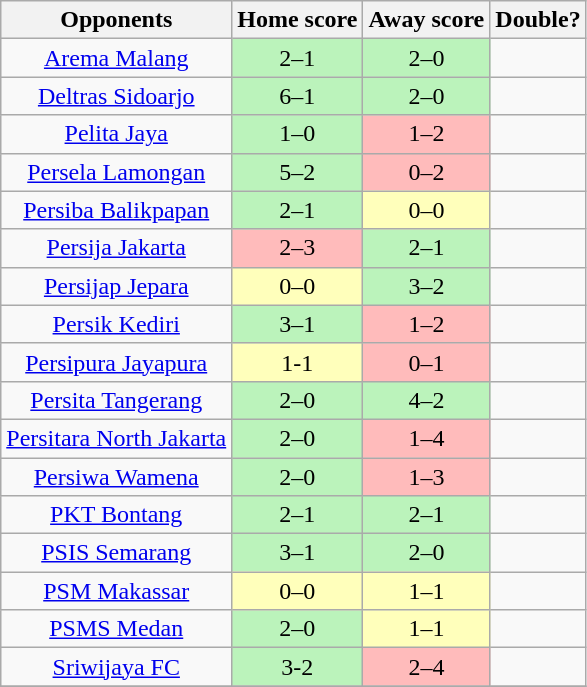<table class="wikitable" style="text-align: center;">
<tr>
<th>Opponents</th>
<th>Home score</th>
<th>Away score</th>
<th>Double?</th>
</tr>
<tr>
<td><a href='#'>Arema Malang</a></td>
<td bgcolor=#BBF3BB>2–1</td>
<td bgcolor=#BBF3BB>2–0</td>
<td></td>
</tr>
<tr>
<td><a href='#'>Deltras Sidoarjo</a></td>
<td bgcolor=#BBF3BB>6–1</td>
<td bgcolor=#BBF3BB>2–0</td>
<td></td>
</tr>
<tr>
<td><a href='#'>Pelita Jaya</a></td>
<td bgcolor=#BBF3BB>1–0</td>
<td bgcolor=#FFBBBB>1–2</td>
<td></td>
</tr>
<tr>
<td><a href='#'>Persela Lamongan</a></td>
<td bgcolor=#BBF3BB>5–2</td>
<td bgcolor=#FFBBBB>0–2</td>
<td></td>
</tr>
<tr>
<td><a href='#'>Persiba Balikpapan</a></td>
<td bgcolor=#BBF3BB>2–1</td>
<td bgcolor=#FFFFBB>0–0</td>
<td></td>
</tr>
<tr>
<td><a href='#'>Persija Jakarta</a></td>
<td bgcolor=#FFBBBB>2–3</td>
<td bgcolor=#BBF3BB>2–1</td>
<td></td>
</tr>
<tr>
<td><a href='#'>Persijap Jepara</a></td>
<td bgcolor=#FFFFBB>0–0</td>
<td bgcolor=#BBF3BB>3–2</td>
<td></td>
</tr>
<tr>
<td><a href='#'>Persik Kediri</a></td>
<td bgcolor=#BBF3BB>3–1</td>
<td bgcolor=#FFBBBB>1–2</td>
<td></td>
</tr>
<tr>
<td><a href='#'>Persipura Jayapura</a></td>
<td bgcolor=#FFFFBB>1-1</td>
<td bgcolor=#FFBBBB>0–1</td>
<td></td>
</tr>
<tr>
<td><a href='#'>Persita Tangerang</a></td>
<td bgcolor=#BBF3BB>2–0</td>
<td bgcolor=#BBF3BB>4–2</td>
<td></td>
</tr>
<tr>
<td><a href='#'>Persitara North Jakarta</a></td>
<td bgcolor=#BBF3BB>2–0</td>
<td bgcolor=#FFBBBB>1–4</td>
<td></td>
</tr>
<tr>
<td><a href='#'>Persiwa Wamena</a></td>
<td bgcolor=#BBF3BB>2–0</td>
<td bgcolor=#FFBBBB>1–3</td>
<td></td>
</tr>
<tr>
<td><a href='#'>PKT Bontang</a></td>
<td bgcolor=#BBF3BB>2–1</td>
<td bgcolor=#BBF3BB>2–1</td>
<td></td>
</tr>
<tr>
<td><a href='#'>PSIS Semarang</a></td>
<td bgcolor=#BBF3BB>3–1</td>
<td bgcolor=#BBF3BB>2–0</td>
<td></td>
</tr>
<tr>
<td><a href='#'>PSM Makassar</a></td>
<td bgcolor=#FFFFBB>0–0</td>
<td bgcolor=#FFFFBB>1–1</td>
<td></td>
</tr>
<tr>
<td><a href='#'>PSMS Medan</a></td>
<td bgcolor=#BBF3BB>2–0</td>
<td bgcolor=#FFFFBB>1–1</td>
<td></td>
</tr>
<tr>
<td><a href='#'>Sriwijaya FC</a></td>
<td bgcolor=#BBF3BB>3-2</td>
<td bgcolor=#FFBBBB>2–4</td>
<td></td>
</tr>
<tr>
</tr>
</table>
